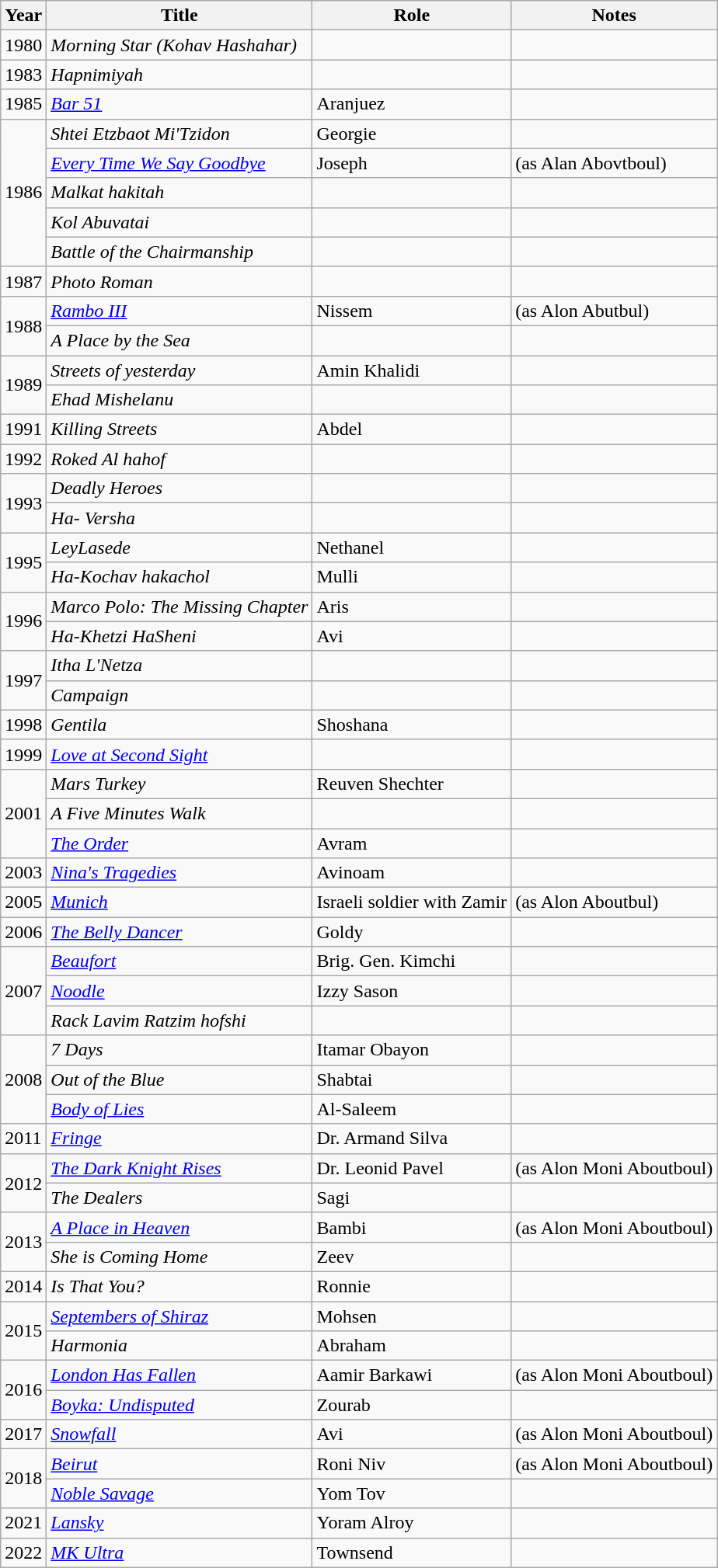<table class="wikitable sortable">
<tr>
<th>Year</th>
<th>Title</th>
<th>Role</th>
<th>Notes</th>
</tr>
<tr>
<td>1980</td>
<td><em>Morning Star</em> <em>(Kohav Hashahar)</em></td>
<td></td>
<td style="text-align:center;"></td>
</tr>
<tr>
<td>1983</td>
<td><em>Hapnimiyah</em></td>
<td></td>
<td style="text-align:center;"></td>
</tr>
<tr>
<td>1985</td>
<td><em><a href='#'>Bar 51</a></em></td>
<td>Aranjuez</td>
<td style="text-align:center;"></td>
</tr>
<tr>
<td rowspan="5">1986</td>
<td><em>Shtei Etzbaot Mi'Tzidon</em></td>
<td>Georgie</td>
<td style="text-align:center;"></td>
</tr>
<tr>
<td><a href='#'><em>Every Time We Say Goodbye</em></a></td>
<td>Joseph</td>
<td>(as Alan Abovtboul)</td>
</tr>
<tr>
<td><em>Malkat hakitah</em></td>
<td></td>
<td style="text-align:center;"></td>
</tr>
<tr>
<td><em>Kol Abuvatai</em></td>
<td></td>
<td style="text-align:center;"></td>
</tr>
<tr>
<td><em>Battle of the Chairmanship</em></td>
<td></td>
<td style="text-align:center;"></td>
</tr>
<tr>
<td>1987</td>
<td><em>Photo Roman</em></td>
<td></td>
<td style="text-align:center;"></td>
</tr>
<tr>
<td rowspan="2">1988</td>
<td><em><a href='#'>Rambo III</a></em></td>
<td>Nissem</td>
<td>(as Alon Abutbul)</td>
</tr>
<tr>
<td><em>A Place by the Sea</em></td>
<td></td>
<td></td>
</tr>
<tr>
<td rowspan="2">1989</td>
<td><em>Streets of yesterday</em></td>
<td>Amin Khalidi</td>
<td style="text-align:center;"></td>
</tr>
<tr>
<td><em>Ehad Mishelanu</em></td>
<td></td>
<td style="text-align:center;"></td>
</tr>
<tr>
<td>1991</td>
<td><em>Killing Streets</em></td>
<td>Abdel</td>
<td style="text-align:center;"></td>
</tr>
<tr>
<td>1992</td>
<td><em>Roked Al hahof</em></td>
<td></td>
<td style="text-align:center;"></td>
</tr>
<tr>
<td rowspan="2">1993</td>
<td><em>Deadly Heroes</em></td>
<td></td>
<td style="text-align:center;"></td>
</tr>
<tr>
<td><em>Ha- Versha</em></td>
<td></td>
<td style="text-align:center;"></td>
</tr>
<tr>
<td rowspan="2">1995</td>
<td><em>LeyLasede</em></td>
<td>Nethanel</td>
<td style="text-align:center;"></td>
</tr>
<tr>
<td><em>Ha-Kochav hakachol</em></td>
<td>Mulli</td>
<td style="text-align:center;"></td>
</tr>
<tr>
<td rowspan="2">1996</td>
<td><em>Marco Polo: The Missing Chapter</em></td>
<td>Aris</td>
<td style="text-align:center;"></td>
</tr>
<tr>
<td><em>Ha-Khetzi HaSheni</em></td>
<td>Avi</td>
<td style="text-align:center;"></td>
</tr>
<tr>
<td rowspan="2">1997</td>
<td><em>Itha L'Netza</em></td>
<td></td>
<td style="text-align:center;"></td>
</tr>
<tr>
<td><em>Campaign</em></td>
<td></td>
<td style="text-align:center;"></td>
</tr>
<tr>
<td>1998</td>
<td><em>Gentila</em></td>
<td>Shoshana</td>
<td style="text-align:center;"></td>
</tr>
<tr>
<td>1999</td>
<td><em><a href='#'>Love at Second Sight</a></em></td>
<td></td>
<td style="text-align:center;"></td>
</tr>
<tr>
<td rowspan="3">2001</td>
<td><em>Mars Turkey</em></td>
<td>Reuven Shechter</td>
<td style="text-align:center;"></td>
</tr>
<tr>
<td><em>A Five Minutes Walk</em></td>
<td></td>
<td></td>
</tr>
<tr>
<td><em><a href='#'>The Order</a></em></td>
<td>Avram</td>
<td style="text-align:center;"></td>
</tr>
<tr>
<td>2003</td>
<td><em><a href='#'>Nina's Tragedies</a></em></td>
<td>Avinoam</td>
<td style="text-align:center;"></td>
</tr>
<tr>
<td>2005</td>
<td><em><a href='#'>Munich</a></em></td>
<td>Israeli soldier with Zamir</td>
<td>(as Alon Aboutbul)</td>
</tr>
<tr>
<td>2006</td>
<td><em><a href='#'>The Belly Dancer</a></em></td>
<td>Goldy</td>
<td style="text-align:center;"></td>
</tr>
<tr>
<td rowspan="3">2007</td>
<td><em><a href='#'>Beaufort</a></em></td>
<td>Brig. Gen. Kimchi</td>
<td style="text-align:center;"></td>
</tr>
<tr>
<td><em><a href='#'>Noodle</a></em></td>
<td>Izzy Sason</td>
<td style="text-align:center;"></td>
</tr>
<tr>
<td><em>Rack Lavim Ratzim hofshi</em></td>
<td></td>
<td style="text-align:center;"></td>
</tr>
<tr>
<td rowspan="3">2008</td>
<td><em>7 Days</em></td>
<td>Itamar Obayon</td>
<td style="text-align:center;"></td>
</tr>
<tr>
<td><em>Out of the Blue</em></td>
<td>Shabtai</td>
<td style="text-align:center;"></td>
</tr>
<tr>
<td><em><a href='#'>Body of Lies</a></em></td>
<td>Al-Saleem</td>
<td style="text-align:center;"></td>
</tr>
<tr>
<td>2011</td>
<td><em><a href='#'>Fringe</a></em></td>
<td>Dr. Armand Silva</td>
<td style="text-align:center;"></td>
</tr>
<tr>
<td rowspan="2">2012</td>
<td><em><a href='#'>The Dark Knight Rises</a></em></td>
<td>Dr. Leonid Pavel</td>
<td>(as Alon Moni Aboutboul)</td>
</tr>
<tr>
<td><em>The Dealers</em></td>
<td>Sagi</td>
<td style="text-align:center;"></td>
</tr>
<tr>
<td rowspan="2">2013</td>
<td><em><a href='#'>A Place in Heaven</a></em></td>
<td>Bambi</td>
<td>(as Alon Moni Aboutboul)</td>
</tr>
<tr>
<td><em>She is Coming Home</em></td>
<td>Zeev</td>
<td style="text-align:center;"></td>
</tr>
<tr>
<td>2014</td>
<td><em>Is That You?</em></td>
<td>Ronnie</td>
<td style="text-align:center;"></td>
</tr>
<tr>
<td rowspan="2">2015</td>
<td><em><a href='#'>Septembers of Shiraz</a></em></td>
<td>Mohsen</td>
<td style="text-align:center;"></td>
</tr>
<tr>
<td><em>Harmonia</em></td>
<td>Abraham</td>
<td style="text-align:center;"></td>
</tr>
<tr>
<td rowspan="2">2016</td>
<td><em><a href='#'>London Has Fallen</a></em></td>
<td>Aamir Barkawi</td>
<td>(as Alon Moni Aboutboul)</td>
</tr>
<tr>
<td><em><a href='#'>Boyka: Undisputed</a></em></td>
<td>Zourab</td>
<td style="text-align:center;"></td>
</tr>
<tr>
<td>2017</td>
<td><em><a href='#'>Snowfall</a></em></td>
<td>Avi</td>
<td>(as Alon Moni Aboutboul)</td>
</tr>
<tr>
<td rowspan="2">2018</td>
<td><em><a href='#'>Beirut</a></em></td>
<td>Roni Niv</td>
<td>(as Alon Moni Aboutboul)</td>
</tr>
<tr>
<td><em><a href='#'>Noble Savage</a></em></td>
<td>Yom Tov</td>
<td></td>
</tr>
<tr>
<td>2021</td>
<td><em><a href='#'>Lansky</a></em></td>
<td>Yoram Alroy</td>
<td></td>
</tr>
<tr>
<td>2022</td>
<td><a href='#'><em>MK Ultra</em></a></td>
<td>Townsend</td>
<td></td>
</tr>
</table>
